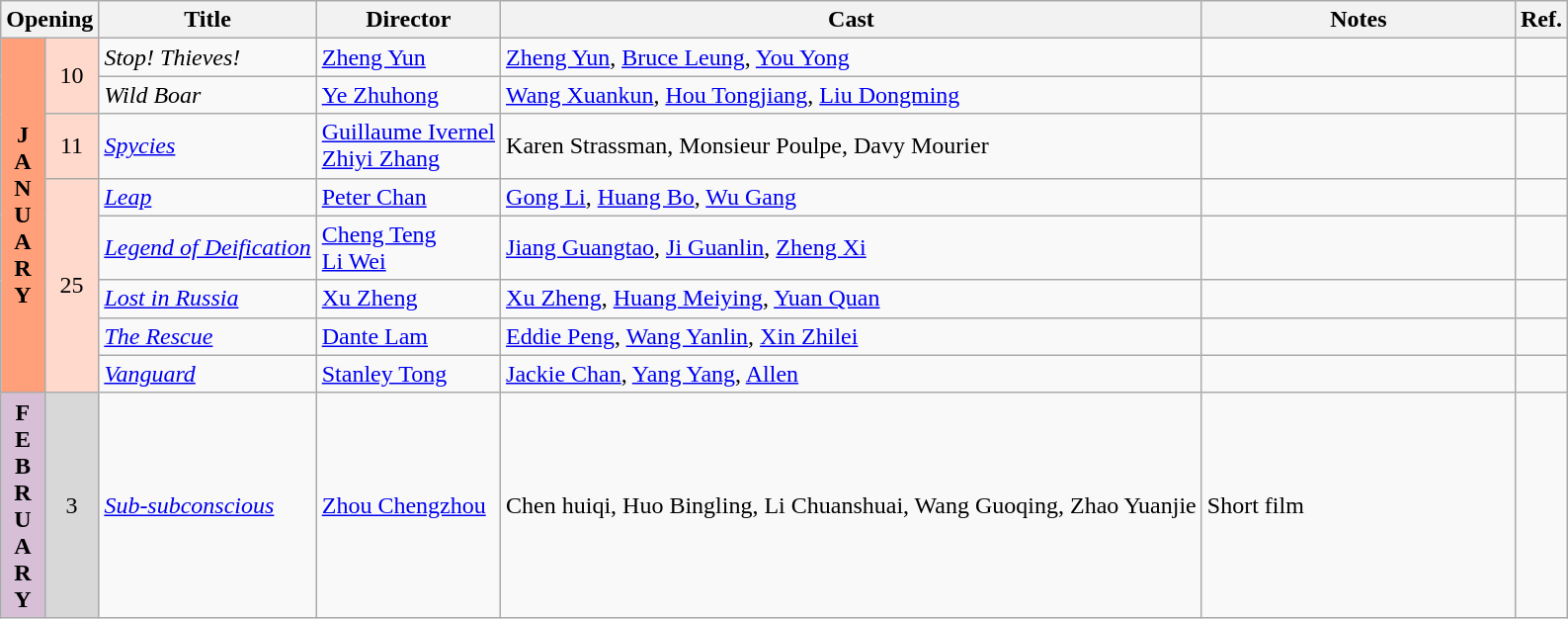<table class="wikitable">
<tr>
<th colspan="2">Opening</th>
<th>Title</th>
<th>Director</th>
<th>Cast</th>
<th style="width:20%">Notes</th>
<th>Ref.</th>
</tr>
<tr>
<td rowspan=8 style="text-align:center; background:#ffa07a; textcolor:#000;"><strong>J<br>A<br>N<br>U<br>A<br>R<br>Y</strong></td>
<td rowspan=2 style="text-align:center; background:#ffdacc; textcolor:#000;">10</td>
<td><em>Stop! Thieves!</em></td>
<td><a href='#'>Zheng Yun</a></td>
<td><a href='#'>Zheng Yun</a>, <a href='#'>Bruce Leung</a>, <a href='#'>You Yong</a></td>
<td></td>
<td style="text-align:center;"></td>
</tr>
<tr>
<td><em>Wild Boar</em></td>
<td><a href='#'>Ye Zhuhong</a></td>
<td><a href='#'>Wang Xuankun</a>, <a href='#'>Hou Tongjiang</a>, <a href='#'>Liu Dongming</a></td>
<td></td>
<td style="text-align:center;"></td>
</tr>
<tr>
<td rowspan=1 style="text-align:center; background:#ffdacc; textcolor:#000;">11</td>
<td><em><a href='#'>Spycies</a></em></td>
<td><a href='#'>Guillaume Ivernel</a> <br> <a href='#'>Zhiyi Zhang</a></td>
<td>Karen Strassman, Monsieur Poulpe, Davy Mourier</td>
<td></td>
<td style="text-align:center;"></td>
</tr>
<tr>
<td rowspan=5 style="text-align:center; background:#ffdacc; textcolor:#000;">25</td>
<td><em><a href='#'>Leap</a></em></td>
<td><a href='#'>Peter Chan</a></td>
<td><a href='#'>Gong Li</a>, <a href='#'>Huang Bo</a>, <a href='#'>Wu Gang</a></td>
<td></td>
<td style="text-align:center;"></td>
</tr>
<tr>
<td><em><a href='#'>Legend of Deification</a></em></td>
<td><a href='#'>Cheng Teng</a> <br> <a href='#'>Li Wei</a></td>
<td><a href='#'>Jiang Guangtao</a>, <a href='#'>Ji Guanlin</a>, <a href='#'>Zheng Xi</a></td>
<td></td>
<td style="text-align:center;"></td>
</tr>
<tr>
<td><em><a href='#'>Lost in Russia</a></em></td>
<td><a href='#'>Xu Zheng</a></td>
<td><a href='#'>Xu Zheng</a>, <a href='#'>Huang Meiying</a>, <a href='#'>Yuan Quan</a></td>
<td></td>
<td style="text-align:center;"></td>
</tr>
<tr>
<td><em><a href='#'>The Rescue</a></em></td>
<td><a href='#'>Dante Lam</a></td>
<td><a href='#'>Eddie Peng</a>, <a href='#'>Wang Yanlin</a>, <a href='#'>Xin Zhilei</a></td>
<td></td>
<td style="text-align:center;"></td>
</tr>
<tr>
<td><em><a href='#'>Vanguard</a></em></td>
<td><a href='#'>Stanley Tong</a></td>
<td><a href='#'>Jackie Chan</a>, <a href='#'>Yang Yang</a>, <a href='#'>Allen</a></td>
<td></td>
<td style="text-align:center;"></td>
</tr>
<tr>
<th rowspan="1" style="text-align:center; background:thistle; textcolor:#000;">F<br>E<br>B<br>R<br>U<br>A<br>R<br>Y</th>
<td rowspan="1" style="text-align:center; background:#d8d8d8; textcolor:#000;">3</td>
<td><em><a href='#'>Sub-subconscious</a></em></td>
<td><a href='#'>Zhou Chengzhou</a></td>
<td>Chen huiqi, Huo Bingling, Li Chuanshuai, Wang Guoqing, Zhao Yuanjie</td>
<td>Short film</td>
<td></td>
</tr>
</table>
